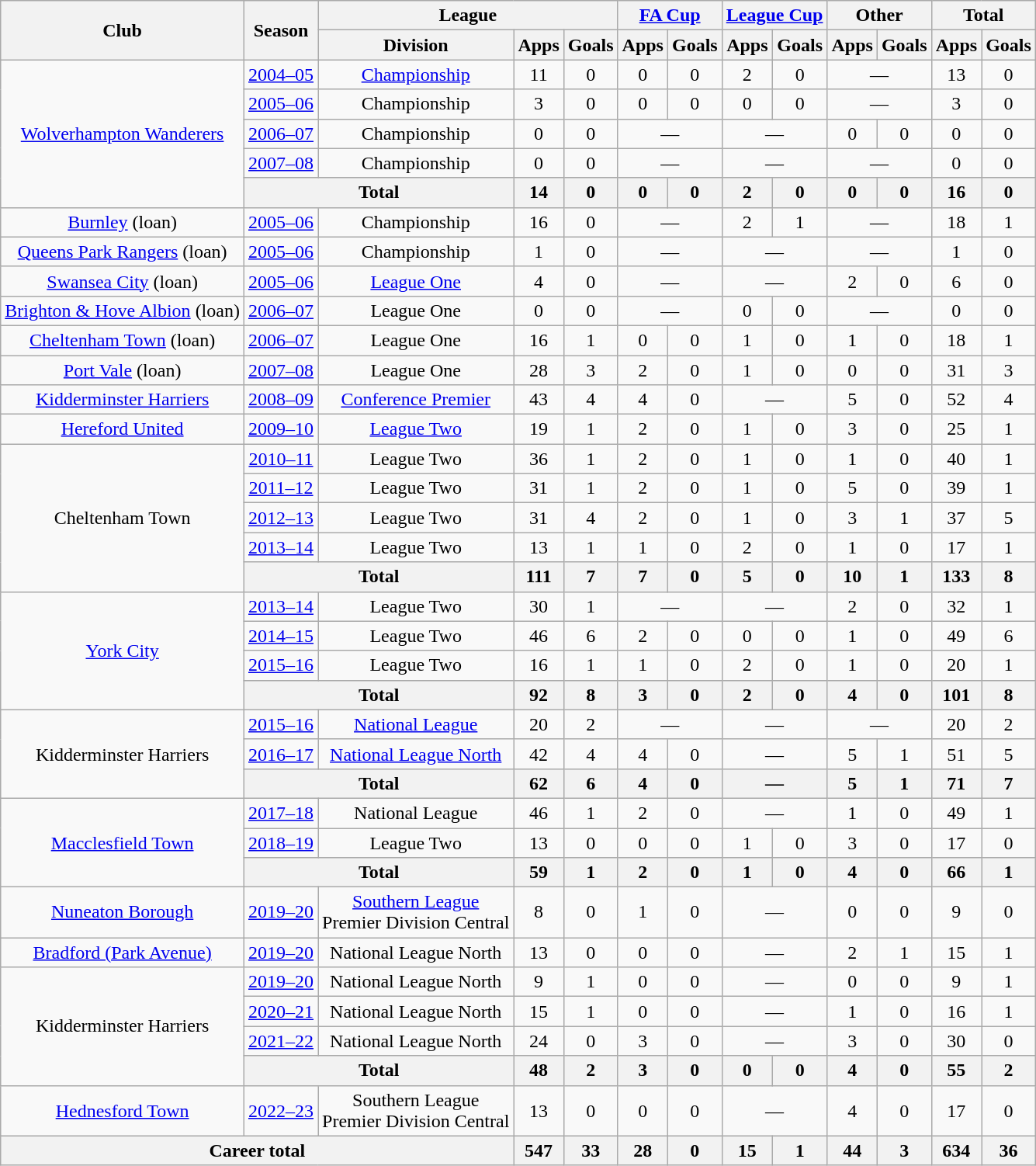<table class=wikitable style=text-align:center>
<tr>
<th rowspan=2>Club</th>
<th rowspan=2>Season</th>
<th colspan=3>League</th>
<th colspan=2><a href='#'>FA Cup</a></th>
<th colspan=2><a href='#'>League Cup</a></th>
<th colspan=2>Other</th>
<th colspan=2>Total</th>
</tr>
<tr>
<th>Division</th>
<th>Apps</th>
<th>Goals</th>
<th>Apps</th>
<th>Goals</th>
<th>Apps</th>
<th>Goals</th>
<th>Apps</th>
<th>Goals</th>
<th>Apps</th>
<th>Goals</th>
</tr>
<tr>
<td rowspan=5><a href='#'>Wolverhampton Wanderers</a></td>
<td><a href='#'>2004–05</a></td>
<td><a href='#'>Championship</a></td>
<td>11</td>
<td>0</td>
<td>0</td>
<td>0</td>
<td>2</td>
<td>0</td>
<td colspan=2>—</td>
<td>13</td>
<td>0</td>
</tr>
<tr>
<td><a href='#'>2005–06</a></td>
<td>Championship</td>
<td>3</td>
<td>0</td>
<td>0</td>
<td>0</td>
<td>0</td>
<td>0</td>
<td colspan=2>—</td>
<td>3</td>
<td>0</td>
</tr>
<tr>
<td><a href='#'>2006–07</a></td>
<td>Championship</td>
<td>0</td>
<td>0</td>
<td colspan=2>—</td>
<td colspan=2>—</td>
<td>0</td>
<td>0</td>
<td>0</td>
<td>0</td>
</tr>
<tr>
<td><a href='#'>2007–08</a></td>
<td>Championship</td>
<td>0</td>
<td>0</td>
<td colspan=2>—</td>
<td colspan=2>—</td>
<td colspan=2>—</td>
<td>0</td>
<td>0</td>
</tr>
<tr>
<th colspan=2>Total</th>
<th>14</th>
<th>0</th>
<th>0</th>
<th>0</th>
<th>2</th>
<th>0</th>
<th>0</th>
<th>0</th>
<th>16</th>
<th>0</th>
</tr>
<tr>
<td><a href='#'>Burnley</a> (loan)</td>
<td><a href='#'>2005–06</a></td>
<td>Championship</td>
<td>16</td>
<td>0</td>
<td colspan=2>—</td>
<td>2</td>
<td>1</td>
<td colspan=2>—</td>
<td>18</td>
<td>1</td>
</tr>
<tr>
<td><a href='#'>Queens Park Rangers</a> (loan)</td>
<td><a href='#'>2005–06</a></td>
<td>Championship</td>
<td>1</td>
<td>0</td>
<td colspan=2>—</td>
<td colspan=2>—</td>
<td colspan=2>—</td>
<td>1</td>
<td>0</td>
</tr>
<tr>
<td><a href='#'>Swansea City</a> (loan)</td>
<td><a href='#'>2005–06</a></td>
<td><a href='#'>League One</a></td>
<td>4</td>
<td>0</td>
<td colspan=2>—</td>
<td colspan=2>—</td>
<td>2</td>
<td>0</td>
<td>6</td>
<td>0</td>
</tr>
<tr>
<td><a href='#'>Brighton & Hove Albion</a> (loan)</td>
<td><a href='#'>2006–07</a></td>
<td>League One</td>
<td>0</td>
<td>0</td>
<td colspan=2>—</td>
<td>0</td>
<td>0</td>
<td colspan=2>—</td>
<td>0</td>
<td>0</td>
</tr>
<tr>
<td><a href='#'>Cheltenham Town</a> (loan)</td>
<td><a href='#'>2006–07</a></td>
<td>League One</td>
<td>16</td>
<td>1</td>
<td>0</td>
<td>0</td>
<td>1</td>
<td>0</td>
<td>1</td>
<td>0</td>
<td>18</td>
<td>1</td>
</tr>
<tr>
<td><a href='#'>Port Vale</a> (loan)</td>
<td><a href='#'>2007–08</a></td>
<td>League One</td>
<td>28</td>
<td>3</td>
<td>2</td>
<td>0</td>
<td>1</td>
<td>0</td>
<td>0</td>
<td>0</td>
<td>31</td>
<td>3</td>
</tr>
<tr>
<td><a href='#'>Kidderminster Harriers</a></td>
<td><a href='#'>2008–09</a></td>
<td><a href='#'>Conference Premier</a></td>
<td>43</td>
<td>4</td>
<td>4</td>
<td>0</td>
<td colspan=2>—</td>
<td>5</td>
<td>0</td>
<td>52</td>
<td>4</td>
</tr>
<tr>
<td><a href='#'>Hereford United</a></td>
<td><a href='#'>2009–10</a></td>
<td><a href='#'>League Two</a></td>
<td>19</td>
<td>1</td>
<td>2</td>
<td>0</td>
<td>1</td>
<td>0</td>
<td>3</td>
<td>0</td>
<td>25</td>
<td>1</td>
</tr>
<tr>
<td rowspan=5>Cheltenham Town</td>
<td><a href='#'>2010–11</a></td>
<td>League Two</td>
<td>36</td>
<td>1</td>
<td>2</td>
<td>0</td>
<td>1</td>
<td>0</td>
<td>1</td>
<td>0</td>
<td>40</td>
<td>1</td>
</tr>
<tr>
<td><a href='#'>2011–12</a></td>
<td>League Two</td>
<td>31</td>
<td>1</td>
<td>2</td>
<td>0</td>
<td>1</td>
<td>0</td>
<td>5</td>
<td>0</td>
<td>39</td>
<td>1</td>
</tr>
<tr>
<td><a href='#'>2012–13</a></td>
<td>League Two</td>
<td>31</td>
<td>4</td>
<td>2</td>
<td>0</td>
<td>1</td>
<td>0</td>
<td>3</td>
<td>1</td>
<td>37</td>
<td>5</td>
</tr>
<tr>
<td><a href='#'>2013–14</a></td>
<td>League Two</td>
<td>13</td>
<td>1</td>
<td>1</td>
<td>0</td>
<td>2</td>
<td>0</td>
<td>1</td>
<td>0</td>
<td>17</td>
<td>1</td>
</tr>
<tr>
<th colspan=2>Total</th>
<th>111</th>
<th>7</th>
<th>7</th>
<th>0</th>
<th>5</th>
<th>0</th>
<th>10</th>
<th>1</th>
<th>133</th>
<th>8</th>
</tr>
<tr>
<td rowspan=4><a href='#'>York City</a></td>
<td><a href='#'>2013–14</a></td>
<td>League Two</td>
<td>30</td>
<td>1</td>
<td colspan=2>—</td>
<td colspan=2>—</td>
<td>2</td>
<td>0</td>
<td>32</td>
<td>1</td>
</tr>
<tr>
<td><a href='#'>2014–15</a></td>
<td>League Two</td>
<td>46</td>
<td>6</td>
<td>2</td>
<td>0</td>
<td>0</td>
<td>0</td>
<td>1</td>
<td>0</td>
<td>49</td>
<td>6</td>
</tr>
<tr>
<td><a href='#'>2015–16</a></td>
<td>League Two</td>
<td>16</td>
<td>1</td>
<td>1</td>
<td>0</td>
<td>2</td>
<td>0</td>
<td>1</td>
<td>0</td>
<td>20</td>
<td>1</td>
</tr>
<tr>
<th colspan=2>Total</th>
<th>92</th>
<th>8</th>
<th>3</th>
<th>0</th>
<th>2</th>
<th>0</th>
<th>4</th>
<th>0</th>
<th>101</th>
<th>8</th>
</tr>
<tr>
<td rowspan=3>Kidderminster Harriers</td>
<td><a href='#'>2015–16</a></td>
<td><a href='#'>National League</a></td>
<td>20</td>
<td>2</td>
<td colspan=2>—</td>
<td colspan=2>—</td>
<td colspan=2>—</td>
<td>20</td>
<td>2</td>
</tr>
<tr>
<td><a href='#'>2016–17</a></td>
<td><a href='#'>National League North</a></td>
<td>42</td>
<td>4</td>
<td>4</td>
<td>0</td>
<td colspan=2>—</td>
<td>5</td>
<td>1</td>
<td>51</td>
<td>5</td>
</tr>
<tr>
<th colspan=2>Total</th>
<th>62</th>
<th>6</th>
<th>4</th>
<th>0</th>
<th colspan=2>—</th>
<th>5</th>
<th>1</th>
<th>71</th>
<th>7</th>
</tr>
<tr>
<td rowspan=3><a href='#'>Macclesfield Town</a></td>
<td><a href='#'>2017–18</a></td>
<td>National League</td>
<td>46</td>
<td>1</td>
<td>2</td>
<td>0</td>
<td colspan=2>—</td>
<td>1</td>
<td>0</td>
<td>49</td>
<td>1</td>
</tr>
<tr>
<td><a href='#'>2018–19</a></td>
<td>League Two</td>
<td>13</td>
<td>0</td>
<td>0</td>
<td>0</td>
<td>1</td>
<td>0</td>
<td>3</td>
<td>0</td>
<td>17</td>
<td>0</td>
</tr>
<tr>
<th colspan=2>Total</th>
<th>59</th>
<th>1</th>
<th>2</th>
<th>0</th>
<th>1</th>
<th>0</th>
<th>4</th>
<th>0</th>
<th>66</th>
<th>1</th>
</tr>
<tr>
<td><a href='#'>Nuneaton Borough</a></td>
<td><a href='#'>2019–20</a></td>
<td><a href='#'>Southern League</a><br>Premier Division Central</td>
<td>8</td>
<td>0</td>
<td>1</td>
<td>0</td>
<td colspan=2>—</td>
<td>0</td>
<td>0</td>
<td>9</td>
<td>0</td>
</tr>
<tr>
<td><a href='#'>Bradford (Park Avenue)</a></td>
<td><a href='#'>2019–20</a></td>
<td>National League North</td>
<td>13</td>
<td>0</td>
<td>0</td>
<td>0</td>
<td colspan=2>—</td>
<td>2</td>
<td>1</td>
<td>15</td>
<td>1</td>
</tr>
<tr>
<td rowspan=4>Kidderminster Harriers</td>
<td><a href='#'>2019–20</a></td>
<td>National League North</td>
<td>9</td>
<td>1</td>
<td>0</td>
<td>0</td>
<td colspan=2>—</td>
<td>0</td>
<td>0</td>
<td>9</td>
<td>1</td>
</tr>
<tr>
<td><a href='#'>2020–21</a></td>
<td>National League North</td>
<td>15</td>
<td>1</td>
<td>0</td>
<td>0</td>
<td colspan=2>—</td>
<td>1</td>
<td>0</td>
<td>16</td>
<td>1</td>
</tr>
<tr>
<td><a href='#'>2021–22</a></td>
<td>National League North</td>
<td>24</td>
<td>0</td>
<td>3</td>
<td>0</td>
<td colspan=2>—</td>
<td>3</td>
<td>0</td>
<td>30</td>
<td>0</td>
</tr>
<tr>
<th colspan=2>Total</th>
<th>48</th>
<th>2</th>
<th>3</th>
<th>0</th>
<th>0</th>
<th>0</th>
<th>4</th>
<th>0</th>
<th>55</th>
<th>2</th>
</tr>
<tr>
<td><a href='#'>Hednesford Town</a></td>
<td><a href='#'>2022–23</a></td>
<td>Southern League<br>Premier Division Central</td>
<td>13</td>
<td>0</td>
<td>0</td>
<td>0</td>
<td colspan=2>—</td>
<td>4</td>
<td>0</td>
<td>17</td>
<td>0</td>
</tr>
<tr>
<th colspan=3>Career total</th>
<th>547</th>
<th>33</th>
<th>28</th>
<th>0</th>
<th>15</th>
<th>1</th>
<th>44</th>
<th>3</th>
<th>634</th>
<th>36</th>
</tr>
</table>
